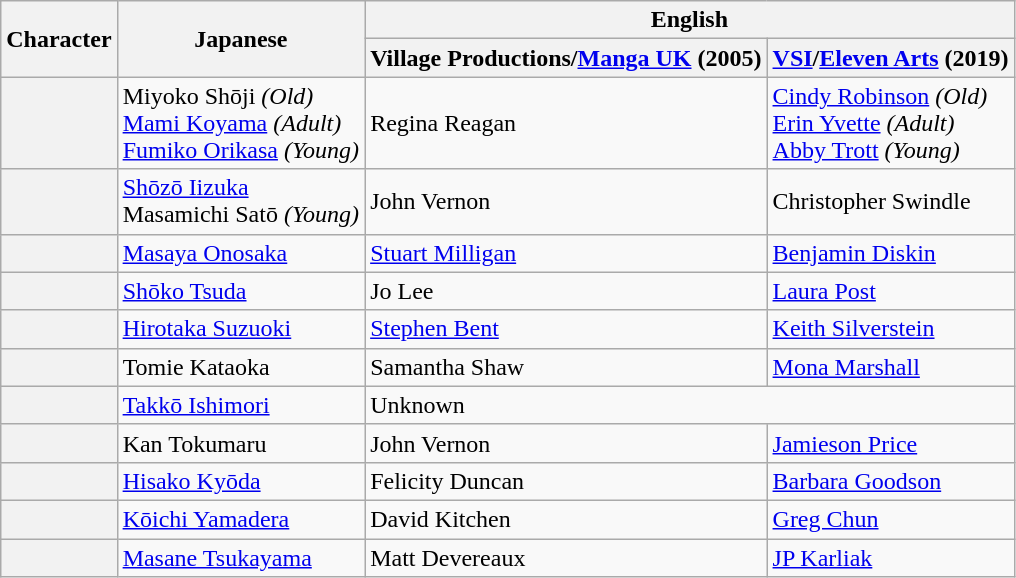<table class="wikitable">
<tr>
<th rowspan="2">Character</th>
<th rowspan="2">Japanese</th>
<th colspan="2">English</th>
</tr>
<tr>
<th>Village Productions/<a href='#'>Manga UK</a> (2005)</th>
<th><a href='#'>VSI</a>/<a href='#'>Eleven Arts</a> (2019)</th>
</tr>
<tr>
<th></th>
<td>Miyoko Shōji <em>(Old)</em><br><a href='#'>Mami Koyama</a> <em>(Adult)</em><br><a href='#'>Fumiko Orikasa</a> <em>(Young)</em></td>
<td>Regina Reagan</td>
<td><a href='#'>Cindy Robinson</a> <em>(Old)</em><br><a href='#'>Erin Yvette</a> <em>(Adult)</em><br><a href='#'>Abby Trott</a> <em>(Young)</em></td>
</tr>
<tr>
<th></th>
<td><a href='#'>Shōzō Iizuka</a><br>Masamichi Satō <em>(Young)</em></td>
<td>John Vernon</td>
<td>Christopher Swindle</td>
</tr>
<tr>
<th></th>
<td><a href='#'>Masaya Onosaka</a></td>
<td><a href='#'>Stuart Milligan</a></td>
<td><a href='#'>Benjamin Diskin</a></td>
</tr>
<tr>
<th></th>
<td><a href='#'>Shōko Tsuda</a></td>
<td>Jo Lee</td>
<td><a href='#'>Laura Post</a></td>
</tr>
<tr>
<th></th>
<td><a href='#'>Hirotaka Suzuoki</a></td>
<td><a href='#'>Stephen Bent</a></td>
<td><a href='#'>Keith Silverstein</a></td>
</tr>
<tr>
<th></th>
<td>Tomie Kataoka</td>
<td>Samantha Shaw</td>
<td><a href='#'>Mona Marshall</a></td>
</tr>
<tr>
<th></th>
<td><a href='#'>Takkō Ishimori</a></td>
<td colspan="2"><div>Unknown</div></td>
</tr>
<tr>
<th></th>
<td>Kan Tokumaru</td>
<td>John Vernon</td>
<td><a href='#'>Jamieson Price</a></td>
</tr>
<tr>
<th></th>
<td><a href='#'>Hisako Kyōda</a></td>
<td>Felicity Duncan</td>
<td><a href='#'>Barbara Goodson</a></td>
</tr>
<tr>
<th></th>
<td><a href='#'>Kōichi Yamadera</a></td>
<td>David Kitchen</td>
<td><a href='#'>Greg Chun</a></td>
</tr>
<tr>
<th></th>
<td><a href='#'>Masane Tsukayama</a></td>
<td>Matt Devereaux</td>
<td><a href='#'>JP Karliak</a></td>
</tr>
</table>
